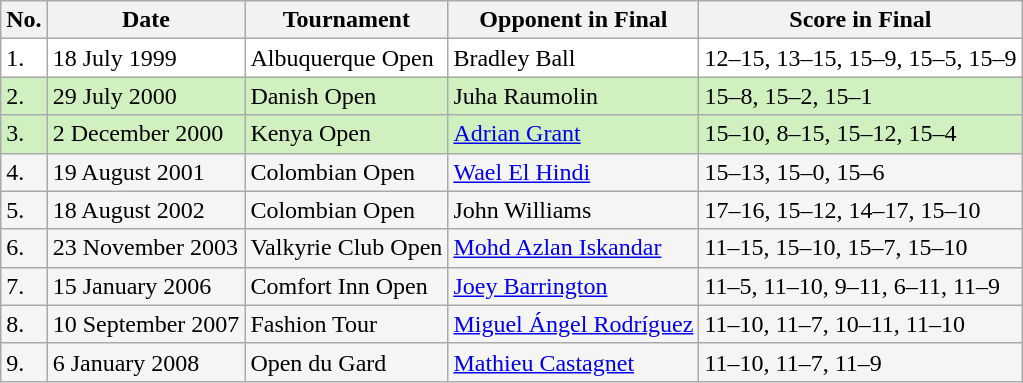<table class="sortable wikitable">
<tr>
<th>No.</th>
<th>Date</th>
<th>Tournament</th>
<th>Opponent in Final</th>
<th>Score in Final</th>
</tr>
<tr style="background:White;">
<td>1.</td>
<td>18 July 1999</td>
<td>Albuquerque Open</td>
<td> Bradley Ball</td>
<td>12–15, 13–15, 15–9, 15–5, 15–9</td>
</tr>
<tr style="background:#d0f0c0;">
<td>2.</td>
<td>29 July 2000</td>
<td>Danish Open</td>
<td> Juha Raumolin</td>
<td>15–8, 15–2, 15–1</td>
</tr>
<tr style="background:#d0f0c0;">
<td>3.</td>
<td>2 December 2000</td>
<td>Kenya Open</td>
<td> <a href='#'>Adrian Grant</a></td>
<td>15–10, 8–15, 15–12, 15–4</td>
</tr>
<tr style="background:#f5f5f5;">
<td>4.</td>
<td>19 August 2001</td>
<td>Colombian Open</td>
<td> <a href='#'>Wael El Hindi</a></td>
<td>15–13, 15–0, 15–6</td>
</tr>
<tr style="background:#f5f5f5;">
<td>5.</td>
<td>18 August 2002</td>
<td>Colombian Open</td>
<td> John Williams</td>
<td>17–16, 15–12, 14–17, 15–10</td>
</tr>
<tr style="background:#f5f5f5;">
<td>6.</td>
<td>23 November 2003</td>
<td>Valkyrie Club Open</td>
<td> <a href='#'>Mohd Azlan Iskandar</a></td>
<td>11–15, 15–10, 15–7, 15–10</td>
</tr>
<tr style="background:#f5f5f5;">
<td>7.</td>
<td>15 January 2006</td>
<td>Comfort Inn Open</td>
<td> <a href='#'>Joey Barrington</a></td>
<td>11–5, 11–10, 9–11, 6–11, 11–9</td>
</tr>
<tr style="background:#f5f5f5;">
<td>8.</td>
<td>10 September 2007</td>
<td>Fashion Tour</td>
<td> <a href='#'>Miguel Ángel Rodríguez</a></td>
<td>11–10, 11–7, 10–11, 11–10</td>
</tr>
<tr style="background:#f5f5f5;">
<td>9.</td>
<td>6 January 2008</td>
<td>Open du Gard</td>
<td> <a href='#'>Mathieu Castagnet</a></td>
<td>11–10, 11–7, 11–9</td>
</tr>
</table>
